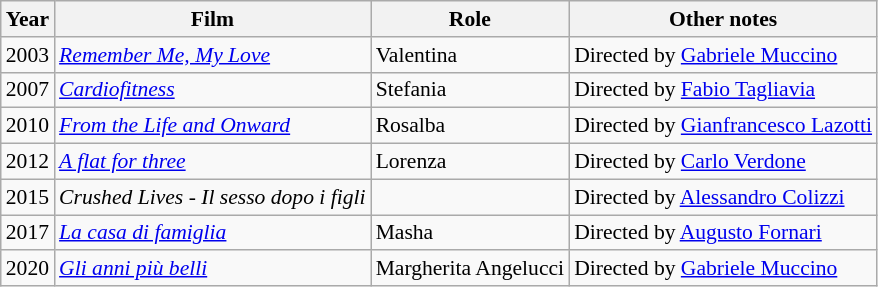<table class="wikitable" style="font-size: 90%;">
<tr>
<th>Year</th>
<th>Film</th>
<th>Role</th>
<th>Other notes</th>
</tr>
<tr>
<td rowspan="1">2003</td>
<td><em><a href='#'>Remember Me, My Love</a></em></td>
<td>Valentina</td>
<td>Directed by <a href='#'>Gabriele Muccino</a></td>
</tr>
<tr>
<td rowspan="1">2007</td>
<td><em><a href='#'>Cardiofitness</a></em></td>
<td>Stefania</td>
<td>Directed by <a href='#'>Fabio Tagliavia</a></td>
</tr>
<tr>
<td rowspan="1">2010</td>
<td><em><a href='#'>From the Life and Onward</a></em></td>
<td>Rosalba</td>
<td>Directed by <a href='#'>Gianfrancesco Lazotti</a></td>
</tr>
<tr>
<td rowspan="1">2012</td>
<td><em><a href='#'>A flat for three</a></em></td>
<td>Lorenza</td>
<td>Directed by <a href='#'>Carlo Verdone</a></td>
</tr>
<tr>
<td rowspan="1">2015</td>
<td><em>Crushed Lives - Il sesso dopo i figli</em></td>
<td></td>
<td>Directed by <a href='#'>Alessandro Colizzi</a></td>
</tr>
<tr>
<td rowspan="1">2017</td>
<td><em><a href='#'>La casa di famiglia</a></em></td>
<td>Masha</td>
<td>Directed by <a href='#'>Augusto Fornari</a></td>
</tr>
<tr>
<td rowspan="1">2020</td>
<td><em><a href='#'>Gli anni più belli</a></em></td>
<td>Margherita Angelucci</td>
<td>Directed by <a href='#'>Gabriele Muccino</a></td>
</tr>
</table>
